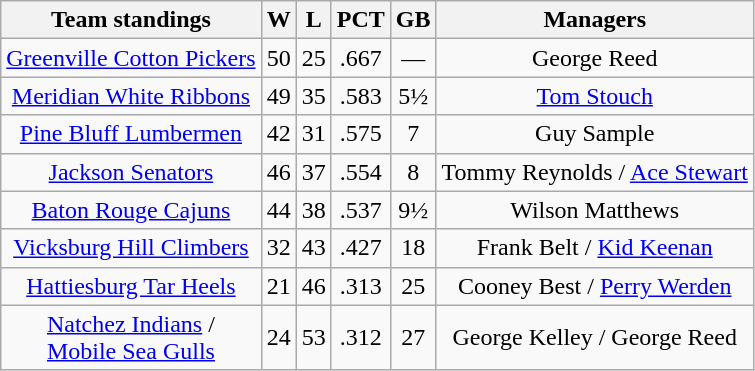<table class="wikitable" style="text-align:center"">
<tr>
<th>Team standings</th>
<th>W</th>
<th>L</th>
<th>PCT</th>
<th>GB</th>
<th>Managers</th>
</tr>
<tr>
<td><a href='#'>Greenville Cotton Pickers</a></td>
<td>50</td>
<td>25</td>
<td>.667</td>
<td>—</td>
<td>George Reed</td>
</tr>
<tr>
<td><a href='#'>Meridian White Ribbons</a></td>
<td>49</td>
<td>35</td>
<td>.583</td>
<td>5½</td>
<td><a href='#'>Tom Stouch</a></td>
</tr>
<tr>
<td><a href='#'>Pine Bluff Lumbermen</a></td>
<td>42</td>
<td>31</td>
<td>.575</td>
<td>7</td>
<td>Guy Sample</td>
</tr>
<tr>
<td><a href='#'>Jackson Senators</a></td>
<td>46</td>
<td>37</td>
<td>.554</td>
<td>8</td>
<td>Tommy Reynolds / <a href='#'>Ace Stewart</a></td>
</tr>
<tr>
<td><a href='#'>Baton Rouge Cajuns</a></td>
<td>44</td>
<td>38</td>
<td>.537</td>
<td>9½</td>
<td>Wilson Matthews</td>
</tr>
<tr>
<td><a href='#'>Vicksburg Hill Climbers</a></td>
<td>32</td>
<td>43</td>
<td>.427</td>
<td>18</td>
<td>Frank Belt / <a href='#'>Kid Keenan</a></td>
</tr>
<tr>
<td><a href='#'>Hattiesburg Tar Heels</a></td>
<td>21</td>
<td>46</td>
<td>.313</td>
<td>25</td>
<td>Cooney Best / <a href='#'>Perry Werden</a></td>
</tr>
<tr>
<td><a href='#'>Natchez Indians</a> /<br> <a href='#'>Mobile Sea Gulls</a></td>
<td>24</td>
<td>53</td>
<td>.312</td>
<td>27</td>
<td>George Kelley / George Reed</td>
</tr>
</table>
